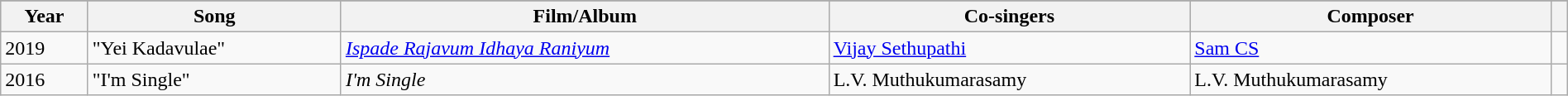<table class="wikitable sortable plainrowheaders" style="width:100%;">
<tr>
</tr>
<tr style="background:#ccc; text-align:center;">
<th scope="col">Year</th>
<th scope="col">Song</th>
<th scope="col">Film/Album</th>
<th scope="col">Co-singers</th>
<th scope="col">Composer</th>
<th scope="col" class="unsortable"></th>
</tr>
<tr>
<td>2019</td>
<td>"Yei Kadavulae"</td>
<td><em><a href='#'>Ispade Rajavum Idhaya Raniyum</a></em></td>
<td><a href='#'>Vijay Sethupathi</a></td>
<td><a href='#'>Sam CS</a></td>
<td style="text-align: center;"></td>
</tr>
<tr>
<td>2016</td>
<td>"I'm Single"</td>
<td><em>I'm Single</em></td>
<td>L.V. Muthukumarasamy</td>
<td>L.V. Muthukumarasamy</td>
<td style="text-align: center;"></td>
</tr>
</table>
